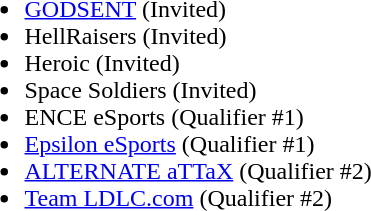<table cellspacing="30">
<tr>
<td valign="top" width="550px"><br><ul><li><a href='#'>GODSENT</a> (Invited)</li><li>HellRaisers (Invited)</li><li>Heroic (Invited)</li><li>Space Soldiers (Invited)</li><li>ENCE eSports (Qualifier #1)</li><li><a href='#'>Epsilon eSports</a> (Qualifier #1)</li><li><a href='#'>ALTERNATE aTTaX</a> (Qualifier #2)</li><li><a href='#'>Team LDLC.com</a> (Qualifier #2)</li></ul></td>
</tr>
<tr>
</tr>
</table>
